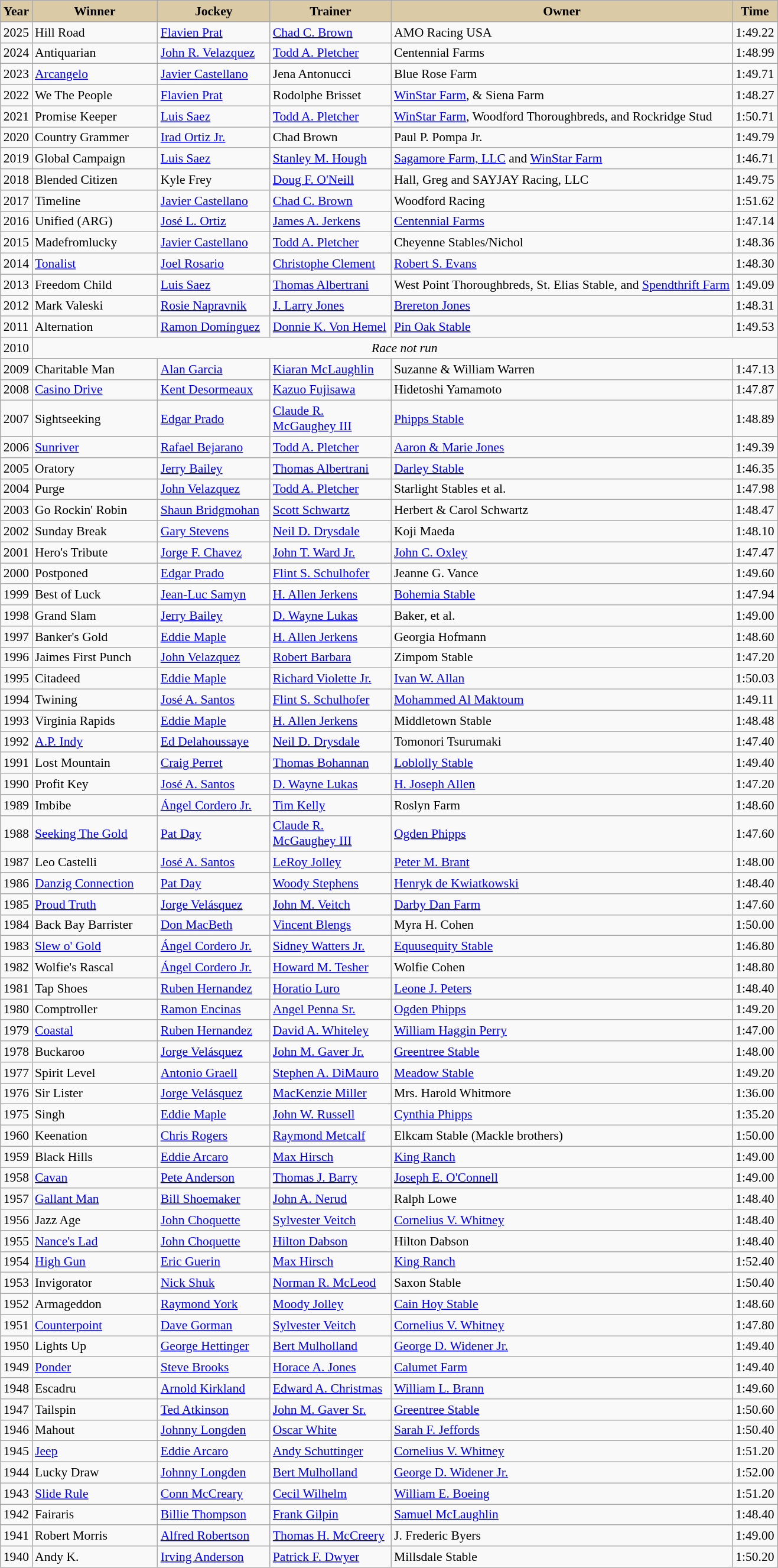<table class="wikitable sortable" style="font-size:90%;">
<tr>
<th style="background-color:#DACAA5; width:25px">Year</th>
<th style="background-color:#DACAA5; width:135px">Winner</th>
<th style="background-color:#DACAA5; width:120px">Jockey</th>
<th style="background-color:#DACAA5; width:130px">Trainer</th>
<th style="background-color:#DACAA5">Owner</th>
<th style="background-color:#DACAA5; width:25px">Time</th>
</tr>
<tr>
<td>2025</td>
<td>Hill Road</td>
<td><a href='#'>Flavien Prat</a></td>
<td><a href='#'>Chad C. Brown</a></td>
<td>AMO Racing USA</td>
<td>1:49.22</td>
</tr>
<tr>
<td>2024</td>
<td>Antiquarian</td>
<td><a href='#'>John R. Velazquez</a></td>
<td><a href='#'>Todd A. Pletcher</a></td>
<td>Centennial Farms</td>
<td>1:48.99</td>
</tr>
<tr>
<td>2023</td>
<td><a href='#'>Arcangelo</a></td>
<td><a href='#'>Javier Castellano</a></td>
<td>Jena Antonucci</td>
<td>Blue Rose Farm</td>
<td>1:49.71</td>
</tr>
<tr>
<td>2022</td>
<td>We The People</td>
<td><a href='#'>Flavien Prat</a></td>
<td>Rodolphe Brisset</td>
<td><a href='#'>WinStar Farm</a>, & Siena Farm</td>
<td>1:48.27</td>
</tr>
<tr>
<td>2021</td>
<td>Promise Keeper</td>
<td><a href='#'>Luis Saez</a></td>
<td><a href='#'>Todd A. Pletcher</a></td>
<td><a href='#'>WinStar Farm</a>, Woodford Thoroughbreds, and Rockridge Stud</td>
<td>1:50.71</td>
</tr>
<tr>
<td>2020</td>
<td>Country Grammer</td>
<td><a href='#'>Irad Ortiz Jr.</a></td>
<td>Chad Brown</td>
<td>Paul P. Pompa Jr.</td>
<td>1:49.79</td>
</tr>
<tr>
<td>2019</td>
<td>Global Campaign</td>
<td><a href='#'>Luis Saez</a></td>
<td><a href='#'>Stanley M. Hough</a></td>
<td><a href='#'>Sagamore Farm, LLC</a> and <a href='#'>WinStar Farm</a></td>
<td>1:46.71</td>
</tr>
<tr>
<td>2018</td>
<td>Blended Citizen</td>
<td>Kyle Frey</td>
<td><a href='#'>Doug F. O'Neill</a></td>
<td>Hall, Greg and SAYJAY Racing, LLC</td>
<td>1:49.75</td>
</tr>
<tr>
<td>2017</td>
<td>Timeline</td>
<td><a href='#'>Javier Castellano</a></td>
<td><a href='#'>Chad C. Brown</a></td>
<td>Woodford Racing</td>
<td>1:51.62</td>
</tr>
<tr>
<td>2016</td>
<td>Unified (ARG)</td>
<td><a href='#'>José L. Ortiz</a></td>
<td><a href='#'>James A. Jerkens</a></td>
<td><a href='#'>Centennial Farms</a></td>
<td>1:47.14</td>
</tr>
<tr>
<td>2015</td>
<td>Madefromlucky</td>
<td><a href='#'>Javier Castellano</a></td>
<td><a href='#'>Todd A. Pletcher</a></td>
<td>Cheyenne Stables/Nichol</td>
<td>1:48.36</td>
</tr>
<tr>
<td>2014</td>
<td><a href='#'>Tonalist</a></td>
<td><a href='#'>Joel Rosario</a></td>
<td><a href='#'>Christophe Clement</a></td>
<td><a href='#'>Robert S. Evans</a></td>
<td>1:48.30</td>
</tr>
<tr>
<td>2013</td>
<td>Freedom Child</td>
<td><a href='#'>Luis Saez</a></td>
<td><a href='#'>Thomas Albertrani</a></td>
<td>West Point Thoroughbreds, St. Elias Stable, and <a href='#'>Spendthrift Farm</a></td>
<td>1:49.09</td>
</tr>
<tr>
<td>2012</td>
<td>Mark Valeski</td>
<td><a href='#'>Rosie Napravnik</a></td>
<td><a href='#'>J. Larry Jones</a></td>
<td><a href='#'>Brereton Jones</a></td>
<td>1:48.31</td>
</tr>
<tr>
<td>2011</td>
<td>Alternation</td>
<td><a href='#'>Ramon Domínguez</a></td>
<td><a href='#'>Donnie K. Von Hemel</a></td>
<td><a href='#'>Pin Oak Stable</a></td>
<td>1:49.53</td>
</tr>
<tr>
<td>2010</td>
<td align=center colspan=5><em>Race not run</em></td>
</tr>
<tr>
<td>2009</td>
<td>Charitable Man</td>
<td><a href='#'>Alan Garcia</a></td>
<td><a href='#'>Kiaran McLaughlin</a></td>
<td>Suzanne & William Warren</td>
<td>1:47.13</td>
</tr>
<tr>
<td>2008</td>
<td><a href='#'>Casino Drive</a></td>
<td><a href='#'>Kent Desormeaux</a></td>
<td><a href='#'>Kazuo Fujisawa</a></td>
<td>Hidetoshi Yamamoto</td>
<td>1:47.87</td>
</tr>
<tr>
<td>2007</td>
<td>Sightseeking</td>
<td><a href='#'>Edgar Prado</a></td>
<td><a href='#'>Claude R. McGaughey III</a></td>
<td><a href='#'>Phipps Stable</a></td>
<td>1:48.89</td>
</tr>
<tr>
<td>2006</td>
<td><a href='#'>Sunriver</a></td>
<td><a href='#'>Rafael Bejarano</a></td>
<td><a href='#'>Todd A. Pletcher</a></td>
<td><a href='#'>Aaron & Marie Jones</a></td>
<td>1:49.39</td>
</tr>
<tr>
<td>2005</td>
<td>Oratory</td>
<td><a href='#'>Jerry Bailey</a></td>
<td><a href='#'>Thomas Albertrani</a></td>
<td><a href='#'>Darley Stable</a></td>
<td>1:46.35</td>
</tr>
<tr>
<td>2004</td>
<td>Purge</td>
<td><a href='#'>John Velazquez</a></td>
<td><a href='#'>Todd A. Pletcher</a></td>
<td>Starlight Stables et al.</td>
<td>1:47.98</td>
</tr>
<tr>
<td>2003</td>
<td>Go Rockin' Robin</td>
<td><a href='#'>Shaun Bridgmohan</a></td>
<td><a href='#'>Scott Schwartz</a></td>
<td>Herbert & Carol Schwartz</td>
<td>1:48.47</td>
</tr>
<tr>
<td>2002</td>
<td>Sunday Break</td>
<td><a href='#'>Gary Stevens</a></td>
<td><a href='#'>Neil D. Drysdale</a></td>
<td>Koji Maeda</td>
<td>1:48.10</td>
</tr>
<tr>
<td>2001</td>
<td>Hero's Tribute</td>
<td><a href='#'>Jorge F. Chavez</a></td>
<td><a href='#'>John T. Ward Jr.</a></td>
<td><a href='#'>John C. Oxley</a></td>
<td>1:47.47</td>
</tr>
<tr>
<td>2000</td>
<td>Postponed</td>
<td><a href='#'>Edgar Prado</a></td>
<td><a href='#'>Flint S. Schulhofer</a></td>
<td>Jeanne G. Vance</td>
<td>1:49.60</td>
</tr>
<tr>
<td>1999</td>
<td>Best of Luck</td>
<td><a href='#'>Jean-Luc Samyn</a></td>
<td><a href='#'>H. Allen Jerkens</a></td>
<td><a href='#'>Bohemia Stable</a></td>
<td>1:47.94</td>
</tr>
<tr>
<td>1998</td>
<td>Grand Slam</td>
<td><a href='#'>Jerry Bailey</a></td>
<td><a href='#'>D. Wayne Lukas</a></td>
<td>Baker, et al.</td>
<td>1:49.00</td>
</tr>
<tr>
<td>1997</td>
<td>Banker's Gold</td>
<td><a href='#'>Eddie Maple</a></td>
<td><a href='#'>H. Allen Jerkens</a></td>
<td>Georgia Hofmann</td>
<td>1:48.60</td>
</tr>
<tr>
<td>1996</td>
<td>Jaimes First Punch</td>
<td><a href='#'>John Velazquez</a></td>
<td><a href='#'>Robert Barbara</a></td>
<td>Zimpom Stable</td>
<td>1:47.20</td>
</tr>
<tr>
<td>1995</td>
<td>Citadeed</td>
<td><a href='#'>Eddie Maple</a></td>
<td><a href='#'>Richard Violette Jr.</a></td>
<td><a href='#'>Ivan W. Allan</a></td>
<td>1:50.03</td>
</tr>
<tr>
<td>1994</td>
<td>Twining</td>
<td><a href='#'>José A. Santos</a></td>
<td><a href='#'>Flint S. Schulhofer</a></td>
<td><a href='#'>Mohammed Al Maktoum</a></td>
<td>1:49.11</td>
</tr>
<tr>
<td>1993</td>
<td>Virginia Rapids</td>
<td><a href='#'>Eddie Maple</a></td>
<td><a href='#'>H. Allen Jerkens</a></td>
<td>Middletown Stable</td>
<td>1:48.48</td>
</tr>
<tr>
<td>1992</td>
<td><a href='#'>A.P. Indy</a></td>
<td><a href='#'>Ed Delahoussaye</a></td>
<td><a href='#'>Neil D. Drysdale</a></td>
<td>Tomonori Tsurumaki</td>
<td>1:47.40</td>
</tr>
<tr>
<td>1991</td>
<td>Lost Mountain</td>
<td><a href='#'>Craig Perret</a></td>
<td><a href='#'>Thomas Bohannan</a></td>
<td><a href='#'>Loblolly Stable</a></td>
<td>1:49.40</td>
</tr>
<tr>
<td>1990</td>
<td>Profit Key</td>
<td><a href='#'>José A. Santos</a></td>
<td><a href='#'>D. Wayne Lukas</a></td>
<td><a href='#'>H. Joseph Allen</a></td>
<td>1:47.20</td>
</tr>
<tr>
<td>1989</td>
<td>Imbibe</td>
<td><a href='#'>Ángel Cordero Jr.</a></td>
<td><a href='#'>Tim Kelly</a></td>
<td>Roslyn Farm</td>
<td>1:48.60</td>
</tr>
<tr>
<td>1988</td>
<td><a href='#'>Seeking The Gold</a></td>
<td><a href='#'>Pat Day</a></td>
<td><a href='#'>Claude R. McGaughey III</a></td>
<td><a href='#'>Ogden Phipps</a></td>
<td>1:47.60</td>
</tr>
<tr>
<td>1987</td>
<td>Leo Castelli</td>
<td><a href='#'>José A. Santos</a></td>
<td><a href='#'>LeRoy Jolley</a></td>
<td><a href='#'>Peter M. Brant</a></td>
<td>1:48.00</td>
</tr>
<tr>
<td>1986</td>
<td><a href='#'>Danzig Connection</a></td>
<td><a href='#'>Pat Day</a></td>
<td><a href='#'>Woody Stephens</a></td>
<td><a href='#'>Henryk de Kwiatkowski</a></td>
<td>1:48.40</td>
</tr>
<tr>
<td>1985</td>
<td><a href='#'>Proud Truth</a></td>
<td><a href='#'>Jorge Velásquez</a></td>
<td><a href='#'>John M. Veitch</a></td>
<td><a href='#'>Darby Dan Farm</a></td>
<td>1:47.60</td>
</tr>
<tr>
<td>1984</td>
<td>Back Bay Barrister</td>
<td><a href='#'>Don MacBeth</a></td>
<td><a href='#'>Vincent Blengs</a></td>
<td>Myra H. Cohen</td>
<td>1:50.00</td>
</tr>
<tr>
<td>1983</td>
<td><a href='#'>Slew o' Gold</a></td>
<td><a href='#'>Ángel Cordero Jr.</a></td>
<td><a href='#'>Sidney Watters Jr.</a></td>
<td><a href='#'>Equusequity Stable</a></td>
<td>1:46.80</td>
</tr>
<tr>
<td>1982</td>
<td>Wolfie's Rascal</td>
<td><a href='#'>Ángel Cordero Jr.</a></td>
<td><a href='#'>Howard M. Tesher</a></td>
<td>Wolfie Cohen</td>
<td>1:48.80</td>
</tr>
<tr>
<td>1981</td>
<td>Tap Shoes</td>
<td><a href='#'>Ruben Hernandez</a></td>
<td><a href='#'>Horatio Luro</a></td>
<td><a href='#'>Leone J. Peters</a></td>
<td>1:48.40</td>
</tr>
<tr>
<td>1980</td>
<td>Comptroller</td>
<td><a href='#'>Ramon Encinas</a></td>
<td><a href='#'>Angel Penna Sr.</a></td>
<td><a href='#'>Ogden Phipps</a></td>
<td>1:49.20</td>
</tr>
<tr>
<td>1979</td>
<td><a href='#'>Coastal</a></td>
<td><a href='#'>Ruben Hernandez</a></td>
<td><a href='#'>David A. Whiteley</a></td>
<td><a href='#'>William Haggin Perry</a></td>
<td>1:47.00</td>
</tr>
<tr>
<td>1978</td>
<td>Buckaroo</td>
<td><a href='#'>Jorge Velásquez</a></td>
<td><a href='#'>John M. Gaver Jr.</a></td>
<td><a href='#'>Greentree Stable</a></td>
<td>1:48.00</td>
</tr>
<tr>
<td>1977</td>
<td>Spirit Level</td>
<td><a href='#'>Antonio Graell</a></td>
<td><a href='#'>Stephen A. DiMauro</a></td>
<td><a href='#'>Meadow Stable</a></td>
<td>1:49.20</td>
</tr>
<tr>
<td>1976</td>
<td>Sir Lister</td>
<td><a href='#'>Jorge Velásquez</a></td>
<td><a href='#'>MacKenzie Miller</a></td>
<td>Mrs. Harold Whitmore</td>
<td>1:36.00</td>
</tr>
<tr>
<td>1975</td>
<td>Singh</td>
<td><a href='#'>Eddie Maple</a></td>
<td><a href='#'>John W. Russell</a></td>
<td><a href='#'>Cynthia Phipps</a></td>
<td>1:35.20</td>
</tr>
<tr>
<td>1960</td>
<td>Keenation</td>
<td><a href='#'>Chris Rogers</a></td>
<td><a href='#'>Raymond Metcalf</a></td>
<td>Elkcam Stable (Mackle brothers)</td>
<td>1:50.00</td>
</tr>
<tr>
<td>1959</td>
<td>Black Hills</td>
<td><a href='#'>Eddie Arcaro</a></td>
<td><a href='#'>Max Hirsch</a></td>
<td><a href='#'>King Ranch</a></td>
<td>1:49.00</td>
</tr>
<tr>
<td>1958</td>
<td><a href='#'>Cavan</a></td>
<td><a href='#'>Pete Anderson</a></td>
<td><a href='#'>Thomas J. Barry</a></td>
<td><a href='#'>Joseph E. O'Connell</a></td>
<td>1:49.00</td>
</tr>
<tr>
<td>1957</td>
<td><a href='#'>Gallant Man</a></td>
<td><a href='#'>Bill Shoemaker</a></td>
<td><a href='#'>John A. Nerud</a></td>
<td>Ralph Lowe</td>
<td>1:48.40</td>
</tr>
<tr>
<td>1956</td>
<td>Jazz Age</td>
<td><a href='#'>John Choquette</a></td>
<td><a href='#'>Sylvester Veitch</a></td>
<td><a href='#'>Cornelius V. Whitney</a></td>
<td>1:48.40</td>
</tr>
<tr>
<td>1955</td>
<td><a href='#'>Nance's Lad</a></td>
<td><a href='#'>John Choquette</a></td>
<td><a href='#'>Hilton Dabson</a></td>
<td>Hilton Dabson</td>
<td>1:48.40</td>
</tr>
<tr>
<td>1954</td>
<td><a href='#'>High Gun</a></td>
<td><a href='#'>Eric Guerin</a></td>
<td><a href='#'>Max Hirsch</a></td>
<td><a href='#'>King Ranch</a></td>
<td>1:52.40</td>
</tr>
<tr>
<td>1953</td>
<td>Invigorator</td>
<td><a href='#'>Nick Shuk</a></td>
<td><a href='#'>Norman R. McLeod</a></td>
<td>Saxon Stable</td>
<td>1:50.40</td>
</tr>
<tr>
<td>1952</td>
<td>Armageddon</td>
<td><a href='#'>Raymond York</a></td>
<td><a href='#'>Moody Jolley</a></td>
<td><a href='#'>Cain Hoy Stable</a></td>
<td>1:48.60</td>
</tr>
<tr>
<td>1951</td>
<td><a href='#'>Counterpoint</a></td>
<td><a href='#'>Dave Gorman</a></td>
<td><a href='#'>Sylvester Veitch</a></td>
<td><a href='#'>Cornelius V. Whitney</a></td>
<td>1:47.80</td>
</tr>
<tr>
<td>1950</td>
<td>Lights Up</td>
<td><a href='#'>George Hettinger</a></td>
<td><a href='#'>Bert Mulholland</a></td>
<td><a href='#'>George D. Widener Jr.</a></td>
<td>1:49.40</td>
</tr>
<tr>
<td>1949</td>
<td><a href='#'>Ponder</a></td>
<td><a href='#'>Steve Brooks</a></td>
<td><a href='#'>Horace A. Jones</a></td>
<td><a href='#'>Calumet Farm</a></td>
<td>1:49.40</td>
</tr>
<tr>
<td>1948</td>
<td>Escadru</td>
<td><a href='#'>Arnold Kirkland</a></td>
<td><a href='#'>Edward A. Christmas</a></td>
<td><a href='#'>William L. Brann</a></td>
<td>1:49.60</td>
</tr>
<tr>
<td>1947</td>
<td>Tailspin</td>
<td><a href='#'>Ted Atkinson</a></td>
<td><a href='#'>John M. Gaver Sr.</a></td>
<td><a href='#'>Greentree Stable</a></td>
<td>1:50.60</td>
</tr>
<tr>
<td>1946</td>
<td>Mahout</td>
<td><a href='#'>Johnny Longden</a></td>
<td><a href='#'>Oscar White</a></td>
<td><a href='#'>Sarah F. Jeffords</a></td>
<td>1:50.40</td>
</tr>
<tr>
<td>1945</td>
<td><a href='#'>Jeep</a></td>
<td><a href='#'>Eddie Arcaro</a></td>
<td><a href='#'>Andy Schuttinger</a></td>
<td><a href='#'>Cornelius V. Whitney</a></td>
<td>1:51.20</td>
</tr>
<tr>
<td>1944</td>
<td>Lucky Draw</td>
<td><a href='#'>Johnny Longden</a></td>
<td><a href='#'>Bert Mulholland</a></td>
<td><a href='#'>George D. Widener Jr.</a></td>
<td>1:52.00</td>
</tr>
<tr>
<td>1943</td>
<td><a href='#'>Slide Rule</a></td>
<td><a href='#'>Conn McCreary</a></td>
<td><a href='#'>Cecil Wilhelm</a></td>
<td><a href='#'>William E. Boeing</a></td>
<td>1:51.20</td>
</tr>
<tr>
<td>1942</td>
<td>Fairaris</td>
<td><a href='#'>Billie Thompson</a></td>
<td><a href='#'>Frank Gilpin</a></td>
<td><a href='#'>Samuel McLaughlin</a></td>
<td>1:48.40</td>
</tr>
<tr>
<td>1941</td>
<td>Robert Morris</td>
<td><a href='#'>Alfred Robertson</a></td>
<td><a href='#'>Thomas H. McCreery</a></td>
<td>J. Frederic Byers</td>
<td>1:49.00</td>
</tr>
<tr>
<td>1940</td>
<td>Andy K.</td>
<td><a href='#'>Irving Anderson</a></td>
<td><a href='#'>Patrick F. Dwyer</a></td>
<td>Millsdale Stable</td>
<td>1:50.20</td>
</tr>
</table>
